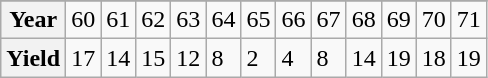<table class="wikitable">
<tr>
</tr>
<tr>
<th>Year</th>
<td>60</td>
<td>61</td>
<td>62</td>
<td>63</td>
<td>64</td>
<td>65</td>
<td>66</td>
<td>67</td>
<td>68</td>
<td>69</td>
<td>70</td>
<td>71</td>
</tr>
<tr>
<th>Yield</th>
<td>17</td>
<td>14</td>
<td>15</td>
<td>12</td>
<td>8</td>
<td>2</td>
<td>4</td>
<td>8</td>
<td>14</td>
<td>19</td>
<td>18</td>
<td>19</td>
</tr>
</table>
